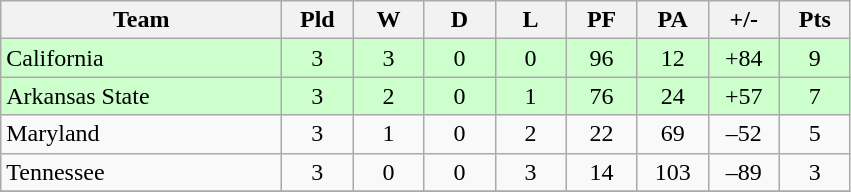<table class="wikitable" style="text-align: center;">
<tr>
<th width="180">Team</th>
<th width="40">Pld</th>
<th width="40">W</th>
<th width="40">D</th>
<th width="40">L</th>
<th width="40">PF</th>
<th width="40">PA</th>
<th width="40">+/-</th>
<th width="40">Pts</th>
</tr>
<tr bgcolor=#ccffcc>
<td align="left">California</td>
<td>3</td>
<td>3</td>
<td>0</td>
<td>0</td>
<td>96</td>
<td>12</td>
<td>+84</td>
<td>9</td>
</tr>
<tr bgcolor=#ccffcc>
<td align="left">Arkansas State</td>
<td>3</td>
<td>2</td>
<td>0</td>
<td>1</td>
<td>76</td>
<td>24</td>
<td>+57</td>
<td>7</td>
</tr>
<tr>
<td align="left">Maryland</td>
<td>3</td>
<td>1</td>
<td>0</td>
<td>2</td>
<td>22</td>
<td>69</td>
<td>–52</td>
<td>5</td>
</tr>
<tr>
<td align="left">Tennessee</td>
<td>3</td>
<td>0</td>
<td>0</td>
<td>3</td>
<td>14</td>
<td>103</td>
<td>–89</td>
<td>3</td>
</tr>
<tr>
</tr>
</table>
